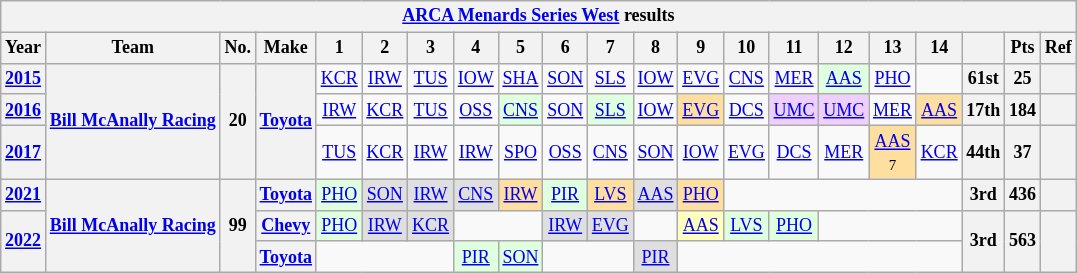<table class="wikitable" style="text-align:center; font-size:75%">
<tr>
<th colspan=21><a href='#'>ARCA Menards Series West</a> results</th>
</tr>
<tr>
<th>Year</th>
<th>Team</th>
<th>No.</th>
<th>Make</th>
<th>1</th>
<th>2</th>
<th>3</th>
<th>4</th>
<th>5</th>
<th>6</th>
<th>7</th>
<th>8</th>
<th>9</th>
<th>10</th>
<th>11</th>
<th>12</th>
<th>13</th>
<th>14</th>
<th></th>
<th>Pts</th>
<th>Ref</th>
</tr>
<tr>
<th><a href='#'>2015</a></th>
<th rowspan=3><a href='#'>Bill McAnally Racing</a></th>
<th rowspan=3>20</th>
<th rowspan=3><a href='#'>Toyota</a></th>
<td><a href='#'>KCR</a></td>
<td><a href='#'>IRW</a></td>
<td><a href='#'>TUS</a></td>
<td><a href='#'>IOW</a></td>
<td><a href='#'>SHA</a></td>
<td><a href='#'>SON</a></td>
<td><a href='#'>SLS</a></td>
<td><a href='#'>IOW</a></td>
<td><a href='#'>EVG</a></td>
<td><a href='#'>CNS</a></td>
<td><a href='#'>MER</a></td>
<td style="background:#DFFFDF;"><a href='#'>AAS</a><br></td>
<td><a href='#'>PHO</a></td>
<td></td>
<th>61st</th>
<th>25</th>
<th></th>
</tr>
<tr>
<th><a href='#'>2016</a></th>
<td><a href='#'>IRW</a></td>
<td><a href='#'>KCR</a></td>
<td><a href='#'>TUS</a></td>
<td><a href='#'>OSS</a></td>
<td style="background:#DFFFDF;"><a href='#'>CNS</a><br></td>
<td><a href='#'>SON</a></td>
<td style="background:#DFFFDF;"><a href='#'>SLS</a><br></td>
<td><a href='#'>IOW</a></td>
<td style="background:#FFDF9F;"><a href='#'>EVG</a><br></td>
<td><a href='#'>DCS</a></td>
<td style="background:#EFCFFF;"><a href='#'>UMC</a><br></td>
<td style="background:#EFCFFF;"><a href='#'>UMC</a><br></td>
<td><a href='#'>MER</a></td>
<td style="background:#FFDF9F;"><a href='#'>AAS</a><br></td>
<th>17th</th>
<th>184</th>
<th></th>
</tr>
<tr>
<th><a href='#'>2017</a></th>
<td><a href='#'>TUS</a></td>
<td><a href='#'>KCR</a></td>
<td><a href='#'>IRW</a></td>
<td><a href='#'>IRW</a></td>
<td><a href='#'>SPO</a></td>
<td><a href='#'>OSS</a></td>
<td><a href='#'>CNS</a></td>
<td><a href='#'>SON</a></td>
<td><a href='#'>IOW</a></td>
<td><a href='#'>EVG</a></td>
<td><a href='#'>DCS</a></td>
<td><a href='#'>MER</a></td>
<td style="background:#FFDF9F;"><a href='#'>AAS</a><br><small>7</small></td>
<td><a href='#'>KCR</a></td>
<th>44th</th>
<th>37</th>
<th></th>
</tr>
<tr>
<th><a href='#'>2021</a></th>
<th rowspan=3><a href='#'>Bill McAnally Racing</a></th>
<th rowspan=3>99</th>
<th><a href='#'>Toyota</a></th>
<td style="background:#DFFFDF;"><a href='#'>PHO</a><br></td>
<td style="background:#DFDFDF;"><a href='#'>SON</a><br></td>
<td style="background:#DFDFDF;"><a href='#'>IRW</a><br></td>
<td style="background:#DFDFDF;"><a href='#'>CNS</a><br></td>
<td style="background:#FFDF9F;"><a href='#'>IRW</a><br></td>
<td style="background:#DFFFDF;"><a href='#'>PIR</a><br></td>
<td style="background:#FFDF9F;"><a href='#'>LVS</a><br></td>
<td style="background:#DFDFDF;"><a href='#'>AAS</a><br></td>
<td style="background:#FFDF9F;"><a href='#'>PHO</a><br></td>
<td colspan=5></td>
<th>3rd</th>
<th>436</th>
<th></th>
</tr>
<tr>
<th rowspan=2><a href='#'>2022</a></th>
<th><a href='#'>Chevy</a></th>
<td style="background:#DFFFDF;"><a href='#'>PHO</a><br></td>
<td style="background:#DFDFDF;"><a href='#'>IRW</a><br></td>
<td style="background:#DFDFDF;"><a href='#'>KCR</a><br></td>
<td colspan=2></td>
<td style="background:#DFDFDF;"><a href='#'>IRW</a><br></td>
<td style="background:#DFDFDF;"><a href='#'>EVG</a><br></td>
<td></td>
<td style="background:#FFFFBF;"><a href='#'>AAS</a><br></td>
<td style="background:#DFFFDF;"><a href='#'>LVS</a><br></td>
<td style="background:#DFFFDF;"><a href='#'>PHO</a><br></td>
<td colspan=3></td>
<th rowspan=2>3rd</th>
<th rowspan=2>563</th>
<th rowspan=2></th>
</tr>
<tr>
<th><a href='#'>Toyota</a></th>
<td colspan=3></td>
<td style="background:#DFFFDF;"><a href='#'>PIR</a><br></td>
<td style="background:#DFFFDF;"><a href='#'>SON</a><br></td>
<td colspan=2></td>
<td style="background:#DFDFDF;"><a href='#'>PIR</a><br></td>
<td colspan=6></td>
</tr>
</table>
